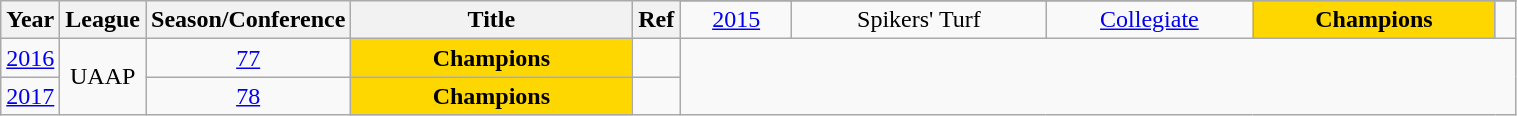<table class="wikitable sortable" style="text-align:center" width="80%">
<tr>
<th style="width:5px;" rowspan="2">Year</th>
<th style="width:25px;" rowspan="2">League</th>
<th style="width:100px;" rowspan="2">Season/Conference</th>
<th style="width:180px;" rowspan="2">Title</th>
<th style="width:25px;" rowspan="2">Ref</th>
</tr>
<tr align=center>
<td><a href='#'>2015</a></td>
<td>Spikers' Turf</td>
<td><a href='#'>Collegiate</a></td>
<td style="background:gold;"><strong>Champions</strong></td>
<td></td>
</tr>
<tr align=center>
<td><a href='#'>2016</a></td>
<td rowspan=2>UAAP</td>
<td><a href='#'>77</a></td>
<td style="background:gold;"><strong>Champions</strong></td>
<td></td>
</tr>
<tr align=center>
<td><a href='#'>2017</a></td>
<td><a href='#'>78</a></td>
<td style="background:gold;"><strong>Champions</strong></td>
<td></td>
</tr>
</table>
